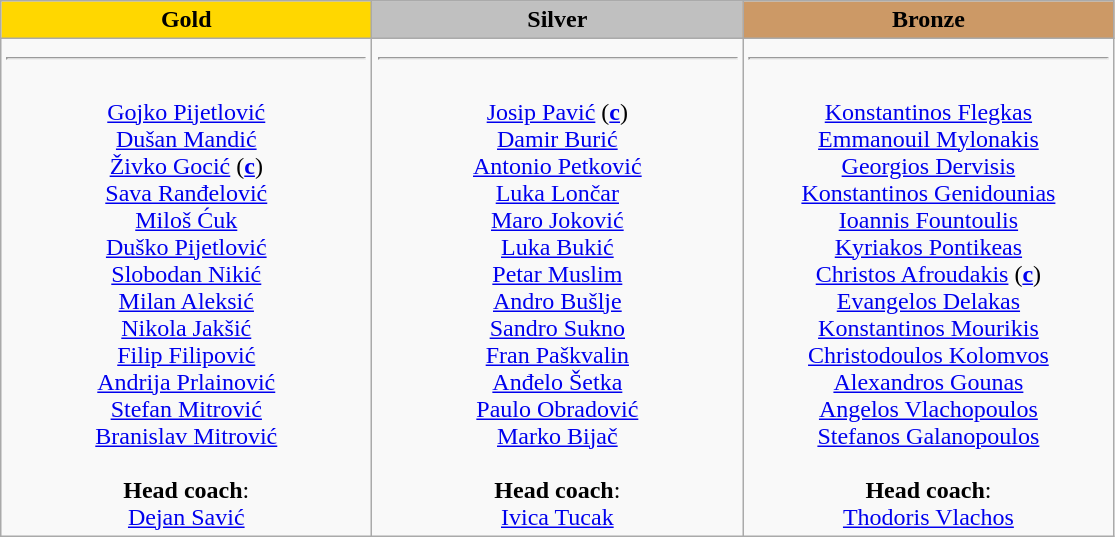<table class="wikitable">
<tr>
<th style="text-align:center; width:15em; background-color:gold;">Gold</th>
<th style="text-align:center; width:15em; background-color:silver;">Silver</th>
<th style="text-align:center; width:15em; background-color:#CC9966;">Bronze</th>
</tr>
<tr>
<td style="text-align:center; vertical-align:top;"><strong></strong> <hr><br><a href='#'>Gojko Pijetlović</a><br><a href='#'>Dušan Mandić</a><br><a href='#'>Živko Gocić</a> (<a href='#'><strong>c</strong></a>)<br><a href='#'>Sava Ranđelović</a><br><a href='#'>Miloš Ćuk</a><br><a href='#'>Duško Pijetlović</a><br><a href='#'>Slobodan Nikić</a><br><a href='#'>Milan Aleksić</a><br><a href='#'>Nikola Jakšić</a><br><a href='#'>Filip Filipović</a><br><a href='#'>Andrija Prlainović</a><br><a href='#'>Stefan Mitrović</a><br><a href='#'>Branislav Mitrović</a><br><br><strong>Head coach</strong>:<br> <a href='#'>Dejan Savić</a></td>
<td style="text-align:center; vertical-align:top;"><strong></strong> <hr><br><a href='#'>Josip Pavić</a> (<a href='#'><strong>c</strong></a>)<br><a href='#'>Damir Burić</a><br><a href='#'>Antonio Petković</a><br><a href='#'>Luka Lončar</a><br><a href='#'>Maro Joković</a><br><a href='#'>Luka Bukić</a><br><a href='#'>Petar Muslim</a><br><a href='#'>Andro Bušlje</a><br><a href='#'>Sandro Sukno</a><br><a href='#'>Fran Paškvalin</a><br><a href='#'>Anđelo Šetka</a><br><a href='#'>Paulo Obradović</a><br><a href='#'>Marko Bijač</a><br><br><strong>Head coach</strong>:<br> <a href='#'>Ivica Tucak</a></td>
<td style="text-align:center; vertical-align:top;"><strong></strong> <hr><br><a href='#'>Konstantinos Flegkas</a><br><a href='#'>Emmanouil Mylonakis</a><br><a href='#'>Georgios Dervisis</a><br><a href='#'>Konstantinos Genidounias</a><br><a href='#'>Ioannis Fountoulis</a><br><a href='#'>Kyriakos Pontikeas</a><br><a href='#'>Christos Afroudakis</a> (<a href='#'><strong>c</strong></a>)<br><a href='#'>Evangelos Delakas</a><br><a href='#'>Konstantinos Mourikis</a><br><a href='#'>Christodoulos Kolomvos</a><br><a href='#'>Alexandros Gounas</a><br><a href='#'>Angelos Vlachopoulos</a><br><a href='#'>Stefanos Galanopoulos</a><br><br><strong>Head coach</strong>:<br> <a href='#'>Thodoris Vlachos</a></td>
</tr>
</table>
